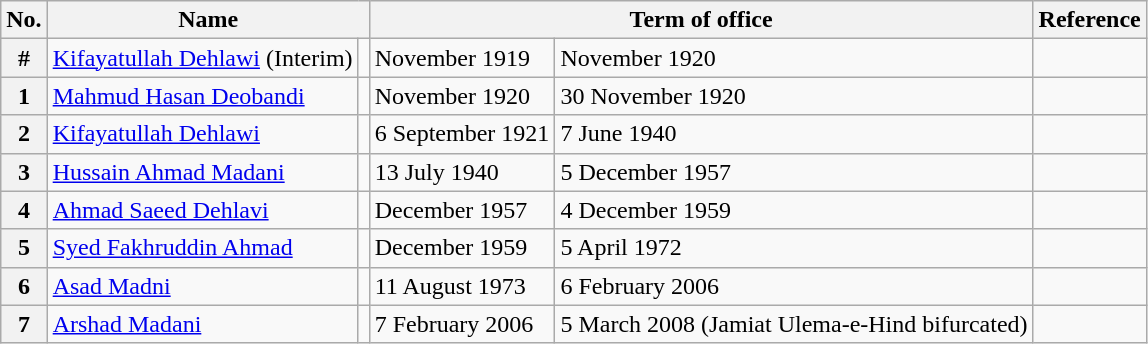<table class="wikitable">
<tr>
<th>No.</th>
<th colspan=2>Name</th>
<th colspan=2>Term of office</th>
<th>Reference</th>
</tr>
<tr>
<th>#</th>
<td><a href='#'>Kifayatullah Dehlawi</a> (Interim)</td>
<td></td>
<td>November 1919</td>
<td>November 1920</td>
<td></td>
</tr>
<tr>
<th>1</th>
<td><a href='#'>Mahmud Hasan Deobandi</a></td>
<td></td>
<td>November 1920</td>
<td>30 November 1920</td>
<td></td>
</tr>
<tr>
<th>2</th>
<td><a href='#'>Kifayatullah Dehlawi</a></td>
<td></td>
<td>6 September 1921</td>
<td>7 June 1940</td>
<td></td>
</tr>
<tr>
<th>3</th>
<td><a href='#'>Hussain Ahmad Madani</a></td>
<td></td>
<td>13 July 1940</td>
<td>5 December 1957</td>
<td></td>
</tr>
<tr>
<th>4</th>
<td><a href='#'>Ahmad Saeed Dehlavi</a></td>
<td></td>
<td>December 1957</td>
<td>4 December 1959</td>
<td></td>
</tr>
<tr>
<th>5</th>
<td><a href='#'>Syed Fakhruddin Ahmad</a></td>
<td></td>
<td>December 1959</td>
<td>5 April 1972</td>
<td></td>
</tr>
<tr>
<th>6</th>
<td><a href='#'>Asad Madni</a></td>
<td></td>
<td>11 August 1973</td>
<td>6 February 2006</td>
<td></td>
</tr>
<tr>
<th>7</th>
<td><a href='#'>Arshad Madani</a></td>
<td></td>
<td>7 February 2006</td>
<td>5 March 2008 (Jamiat Ulema-e-Hind bifurcated)</td>
<td></td>
</tr>
</table>
